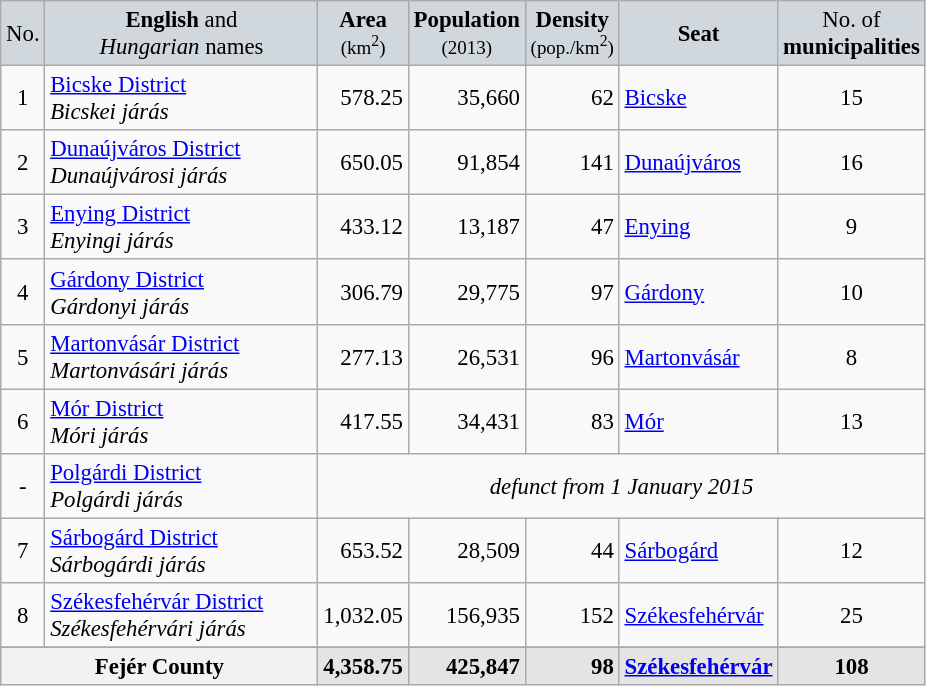<table class="wikitable" style="font-size:95%">
<tr bgcolor="D0D8DD">
<td align="center">No.</td>
<td style=width:175px; align="center"><strong>English</strong> and<br><em>Hungarian</em> names</td>
<td align="center"><strong>Area</strong><br> <small>(km<sup>2</sup>)</small></td>
<td align="center"><strong>Population</strong><br> <small>(2013)</small></td>
<td align="center"><strong>Density</strong><br> <small>(pop./km<sup>2</sup>)</small></td>
<td align="center"><strong>Seat</strong></td>
<td align="center">No. of<br><strong>municipalities</strong></td>
</tr>
<tr>
<td align="center">1</td>
<td><a href='#'>Bicske District</a><br> <em>Bicskei járás</em></td>
<td align="right">578.25</td>
<td align="right">35,660</td>
<td align="right">62</td>
<td><a href='#'>Bicske</a></td>
<td align="center">15</td>
</tr>
<tr>
<td align="center">2</td>
<td><a href='#'>Dunaújváros District</a><br> <em>Dunaújvárosi járás</em></td>
<td align="right">650.05</td>
<td align="right">91,854</td>
<td align="right">141</td>
<td><a href='#'>Dunaújváros</a></td>
<td align="center">16</td>
</tr>
<tr>
<td align="center">3</td>
<td><a href='#'>Enying District</a><br> <em>Enyingi járás</em></td>
<td align="right">433.12</td>
<td align="right">13,187</td>
<td align="right">47</td>
<td><a href='#'>Enying</a></td>
<td align="center">9</td>
</tr>
<tr>
<td align="center">4</td>
<td><a href='#'>Gárdony District</a><br> <em>Gárdonyi járás</em></td>
<td align="right">306.79</td>
<td align="right">29,775</td>
<td align="right">97</td>
<td><a href='#'>Gárdony</a></td>
<td align="center">10</td>
</tr>
<tr>
<td align="center">5</td>
<td><a href='#'>Martonvásár District</a><br> <em>Martonvásári járás</em></td>
<td align="right">277.13</td>
<td align="right">26,531</td>
<td align="right">96</td>
<td><a href='#'>Martonvásár</a></td>
<td align="center">8</td>
</tr>
<tr>
<td align="center">6</td>
<td><a href='#'>Mór District</a><br> <em>Móri járás</em></td>
<td align="right">417.55</td>
<td align="right">34,431</td>
<td align="right">83</td>
<td><a href='#'>Mór</a></td>
<td align="center">13</td>
</tr>
<tr>
<td align="center">-</td>
<td><a href='#'>Polgárdi District</a><br> <em>Polgárdi járás</em></td>
<td colspan=5; align="center"><em>defunct from 1 January 2015</em></td>
</tr>
<tr>
<td align="center">7</td>
<td><a href='#'>Sárbogárd District</a><br> <em>Sárbogárdi járás</em></td>
<td align="right">653.52</td>
<td align="right">28,509</td>
<td align="right">44</td>
<td><a href='#'>Sárbogárd</a></td>
<td align="center">12</td>
</tr>
<tr>
<td align="center">8</td>
<td><a href='#'>Székesfehérvár District</a><br> <em>Székesfehérvári járás</em></td>
<td align="right">1,032.05</td>
<td align="right">156,935</td>
<td align="right">152</td>
<td><a href='#'>Székesfehérvár</a></td>
<td align="center">25</td>
</tr>
<tr>
</tr>
<tr bgcolor="E5E4E2">
<th colspan="2">Fejér County</th>
<td align="right"><strong>4,358.75</strong></td>
<td align="right"><strong>425,847</strong></td>
<td align="right"><strong>98</strong></td>
<td><strong><a href='#'>Székesfehérvár</a></strong></td>
<td align="center"><strong>108</strong></td>
</tr>
</table>
